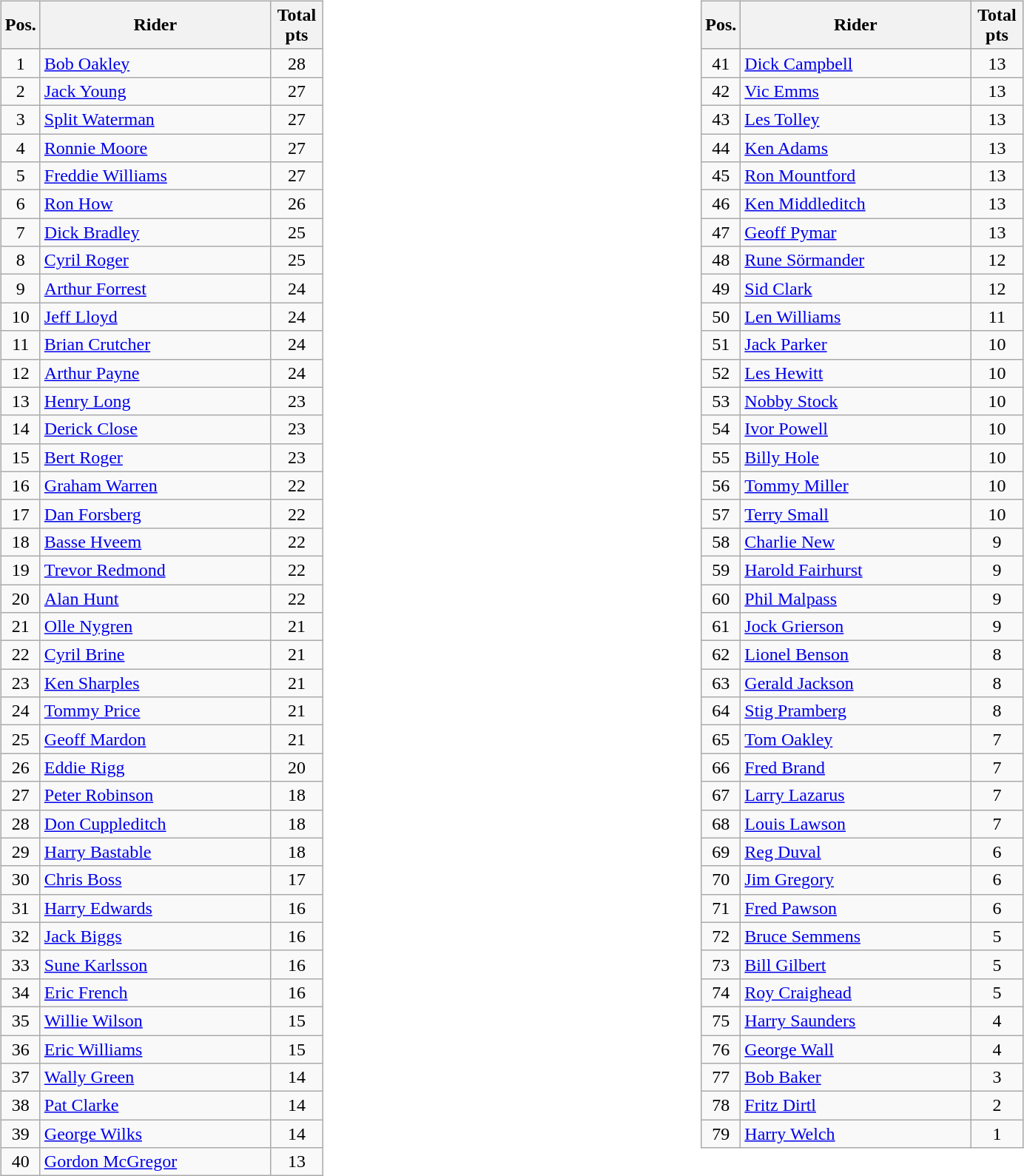<table width=100%>
<tr>
<td width=50% valign=top><br><table class=wikitable>
<tr>
<th width=25px>Pos.</th>
<th width=200px>Rider</th>
<th width=40px>Total pts</th>
</tr>
<tr align=center >
<td>1</td>
<td align=left> <a href='#'>Bob Oakley</a></td>
<td>28</td>
</tr>
<tr align=center >
<td>2</td>
<td align=left> <a href='#'>Jack Young</a></td>
<td>27</td>
</tr>
<tr align=center >
<td>3</td>
<td align=left> <a href='#'>Split Waterman</a></td>
<td>27</td>
</tr>
<tr align=center >
<td>4</td>
<td align=left> <a href='#'>Ronnie Moore</a></td>
<td>27</td>
</tr>
<tr align=center >
<td>5</td>
<td align=left> <a href='#'>Freddie Williams</a></td>
<td>27</td>
</tr>
<tr align=center >
<td>6</td>
<td align=left> <a href='#'>Ron How</a></td>
<td>26</td>
</tr>
<tr align=center >
<td>7</td>
<td align=left> <a href='#'>Dick Bradley</a></td>
<td>25</td>
</tr>
<tr align=center >
<td>8</td>
<td align=left> <a href='#'>Cyril Roger</a></td>
<td>25</td>
</tr>
<tr align=center >
<td>9</td>
<td align=left> <a href='#'>Arthur Forrest</a></td>
<td>24</td>
</tr>
<tr align=center >
<td>10</td>
<td align=left> <a href='#'>Jeff Lloyd</a></td>
<td>24</td>
</tr>
<tr align=center >
<td>11</td>
<td align=left> <a href='#'>Brian Crutcher</a></td>
<td>24</td>
</tr>
<tr align=center >
<td>12</td>
<td align=left> <a href='#'>Arthur Payne</a></td>
<td>24</td>
</tr>
<tr align=center >
<td>13</td>
<td align=left> <a href='#'>Henry Long</a></td>
<td>23</td>
</tr>
<tr align=center >
<td>14</td>
<td align=left> <a href='#'>Derick Close</a></td>
<td>23</td>
</tr>
<tr align=center>
<td>15</td>
<td align=left> <a href='#'>Bert Roger</a></td>
<td>23</td>
</tr>
<tr align=center >
<td>16</td>
<td align=left> <a href='#'>Graham Warren</a></td>
<td>22</td>
</tr>
<tr align=center >
<td>17</td>
<td align=left> <a href='#'>Dan Forsberg</a></td>
<td>22</td>
</tr>
<tr align=center >
<td>18</td>
<td align=left> <a href='#'>Basse Hveem</a></td>
<td>22</td>
</tr>
<tr align=center>
<td>19</td>
<td align=left > <a href='#'>Trevor Redmond</a></td>
<td>22</td>
</tr>
<tr align=center>
<td>20</td>
<td align=left> <a href='#'>Alan Hunt</a></td>
<td>22</td>
</tr>
<tr align=center>
<td>21</td>
<td align=left> <a href='#'>Olle Nygren</a></td>
<td>21</td>
</tr>
<tr align=center>
<td>22</td>
<td align=left> <a href='#'>Cyril Brine</a></td>
<td>21</td>
</tr>
<tr align=center>
<td>23</td>
<td align=left> <a href='#'>Ken Sharples</a></td>
<td>21</td>
</tr>
<tr align=center>
<td>24</td>
<td align=left> <a href='#'>Tommy Price</a></td>
<td>21</td>
</tr>
<tr align=center>
<td>25</td>
<td align=left> <a href='#'>Geoff Mardon</a></td>
<td>21</td>
</tr>
<tr align=center>
<td>26</td>
<td align=left> <a href='#'>Eddie Rigg</a></td>
<td>20</td>
</tr>
<tr align=center>
<td>27</td>
<td align=left> <a href='#'>Peter Robinson</a></td>
<td>18</td>
</tr>
<tr align=center>
<td>28</td>
<td align=left> <a href='#'>Don Cuppleditch</a></td>
<td>18</td>
</tr>
<tr align=center>
<td>29</td>
<td align=left> <a href='#'>Harry Bastable</a></td>
<td>18</td>
</tr>
<tr align=center>
<td>30</td>
<td align=left> <a href='#'>Chris Boss</a></td>
<td>17</td>
</tr>
<tr align=center>
<td>31</td>
<td align=left> <a href='#'>Harry Edwards</a></td>
<td>16</td>
</tr>
<tr align=center>
<td>32</td>
<td align=left> <a href='#'>Jack Biggs</a></td>
<td>16</td>
</tr>
<tr align=center>
<td>33</td>
<td align=left> <a href='#'>Sune Karlsson</a></td>
<td>16</td>
</tr>
<tr align=center>
<td>34</td>
<td align=left> <a href='#'>Eric French</a></td>
<td>16</td>
</tr>
<tr align=center>
<td>35</td>
<td align=left> <a href='#'>Willie Wilson</a></td>
<td>15</td>
</tr>
<tr align=center>
<td>36</td>
<td align=left> <a href='#'>Eric Williams</a></td>
<td>15</td>
</tr>
<tr align=center>
<td>37</td>
<td align=left> <a href='#'>Wally Green</a></td>
<td>14</td>
</tr>
<tr align=center>
<td>38</td>
<td align=left> <a href='#'>Pat Clarke</a></td>
<td>14</td>
</tr>
<tr align=center>
<td>39</td>
<td align=left> <a href='#'>George Wilks</a></td>
<td>14</td>
</tr>
<tr align=center>
<td>40</td>
<td align=left> <a href='#'>Gordon McGregor</a></td>
<td>13</td>
</tr>
</table>
</td>
<td width=50% valign=top><br><table class=wikitable>
<tr>
<th width=25px>Pos.</th>
<th width=200px>Rider</th>
<th width=40px>Total pts</th>
</tr>
<tr align=center>
<td>41</td>
<td align=left> <a href='#'>Dick Campbell</a></td>
<td>13</td>
</tr>
<tr align=center>
<td>42</td>
<td align=left> <a href='#'>Vic Emms</a></td>
<td>13</td>
</tr>
<tr align=center>
<td>43</td>
<td align=left> <a href='#'>Les Tolley</a></td>
<td>13</td>
</tr>
<tr align=center>
<td>44</td>
<td align=left> <a href='#'>Ken Adams</a></td>
<td>13</td>
</tr>
<tr align=center>
<td>45</td>
<td align=left> <a href='#'>Ron Mountford</a></td>
<td>13</td>
</tr>
<tr align=center>
<td>46</td>
<td align=left> <a href='#'>Ken Middleditch</a></td>
<td>13</td>
</tr>
<tr align=center>
<td>47</td>
<td align=left> <a href='#'>Geoff Pymar</a></td>
<td>13</td>
</tr>
<tr align=center>
<td>48</td>
<td align=left> <a href='#'>Rune Sörmander</a></td>
<td>12</td>
</tr>
<tr align=center>
<td>49</td>
<td align=left> <a href='#'>Sid Clark</a></td>
<td>12</td>
</tr>
<tr align=center>
<td>50</td>
<td align=left> <a href='#'>Len Williams</a></td>
<td>11</td>
</tr>
<tr align=center>
<td>51</td>
<td align=left> <a href='#'>Jack Parker</a></td>
<td>10</td>
</tr>
<tr align=center>
<td>52</td>
<td align=left> <a href='#'>Les Hewitt</a></td>
<td>10</td>
</tr>
<tr align=center>
<td>53</td>
<td align=left> <a href='#'>Nobby Stock</a></td>
<td>10</td>
</tr>
<tr align=center>
<td>54</td>
<td align=left> <a href='#'>Ivor Powell</a></td>
<td>10</td>
</tr>
<tr align=center>
<td>55</td>
<td align=left> <a href='#'>Billy Hole</a></td>
<td>10</td>
</tr>
<tr align=center>
<td>56</td>
<td align=left> <a href='#'>Tommy Miller</a></td>
<td>10</td>
</tr>
<tr align=center>
<td>57</td>
<td align=left> <a href='#'>Terry Small</a></td>
<td>10</td>
</tr>
<tr align=center>
<td>58</td>
<td align=left> <a href='#'>Charlie New</a></td>
<td>9</td>
</tr>
<tr align=center>
<td>59</td>
<td align=left> <a href='#'>Harold Fairhurst</a></td>
<td>9</td>
</tr>
<tr align=center>
<td>60</td>
<td align=left> <a href='#'>Phil Malpass</a></td>
<td>9</td>
</tr>
<tr align=center>
<td>61</td>
<td align=left> <a href='#'>Jock Grierson</a></td>
<td>9</td>
</tr>
<tr align=center>
<td>62</td>
<td align=left> <a href='#'>Lionel Benson</a></td>
<td>8</td>
</tr>
<tr align=center>
<td>63</td>
<td align=left> <a href='#'>Gerald Jackson</a></td>
<td>8</td>
</tr>
<tr align=center>
<td>64</td>
<td align=left> <a href='#'>Stig Pramberg</a></td>
<td>8</td>
</tr>
<tr align=center>
<td>65</td>
<td align=left> <a href='#'>Tom Oakley</a></td>
<td>7</td>
</tr>
<tr align=center>
<td>66</td>
<td align=left> <a href='#'>Fred Brand</a></td>
<td>7</td>
</tr>
<tr align=center>
<td>67</td>
<td align=left> <a href='#'>Larry Lazarus</a></td>
<td>7</td>
</tr>
<tr align=center>
<td>68</td>
<td align=left> <a href='#'>Louis Lawson</a></td>
<td>7</td>
</tr>
<tr align=center>
<td>69</td>
<td align=left> <a href='#'>Reg Duval</a></td>
<td>6</td>
</tr>
<tr align=center>
<td>70</td>
<td align=left> <a href='#'>Jim Gregory</a></td>
<td>6</td>
</tr>
<tr align=center>
<td>71</td>
<td align=left> <a href='#'>Fred Pawson</a></td>
<td>6</td>
</tr>
<tr align=center>
<td>72</td>
<td align=left> <a href='#'>Bruce Semmens</a></td>
<td>5</td>
</tr>
<tr align=center>
<td>73</td>
<td align=left> <a href='#'>Bill Gilbert</a></td>
<td>5</td>
</tr>
<tr align=center>
<td>74</td>
<td align=left> <a href='#'>Roy Craighead</a></td>
<td>5</td>
</tr>
<tr align=center>
<td>75</td>
<td align=left> <a href='#'>Harry Saunders</a></td>
<td>4</td>
</tr>
<tr align=center>
<td>76</td>
<td align=left> <a href='#'>George Wall</a></td>
<td>4</td>
</tr>
<tr align=center>
<td>77</td>
<td align=left> <a href='#'>Bob Baker</a></td>
<td>3</td>
</tr>
<tr align=center>
<td>78</td>
<td align=left> <a href='#'>Fritz Dirtl</a></td>
<td>2</td>
</tr>
<tr align=center>
<td>79</td>
<td align=left> <a href='#'>Harry Welch</a></td>
<td>1</td>
</tr>
</table>
</td>
</tr>
</table>
